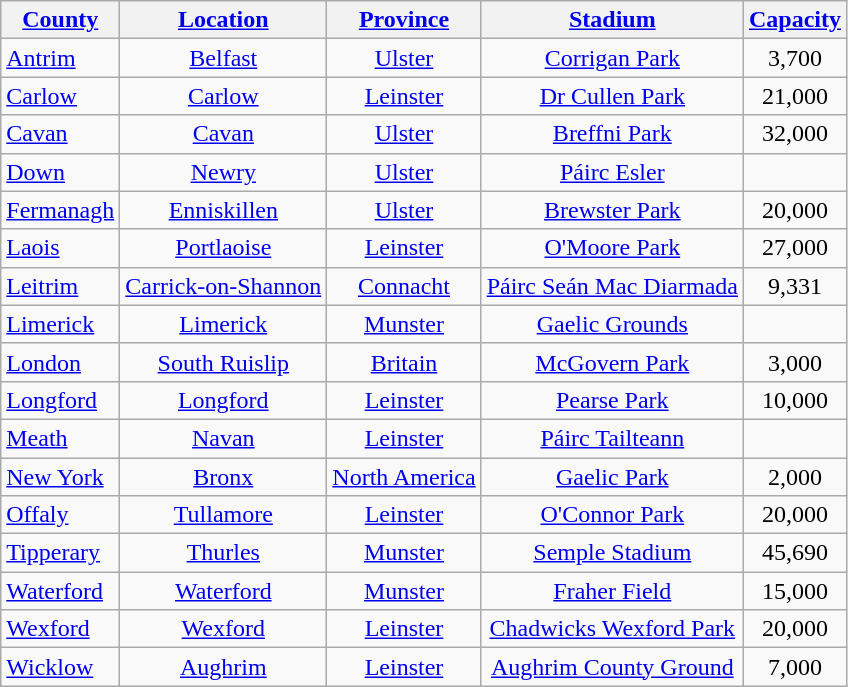<table class="wikitable sortable" style="text-align:center">
<tr>
<th><a href='#'>County</a></th>
<th><a href='#'>Location</a></th>
<th><a href='#'>Province</a></th>
<th><a href='#'>Stadium</a></th>
<th><a href='#'>Capacity</a></th>
</tr>
<tr>
<td style="text-align:left"> <a href='#'>Antrim</a></td>
<td><a href='#'>Belfast</a></td>
<td><a href='#'>Ulster</a></td>
<td><a href='#'>Corrigan Park</a></td>
<td>3,700</td>
</tr>
<tr>
<td style="text-align:left"> <a href='#'>Carlow</a></td>
<td><a href='#'>Carlow</a></td>
<td><a href='#'>Leinster</a></td>
<td><a href='#'>Dr Cullen Park</a></td>
<td>21,000</td>
</tr>
<tr>
<td style="text-align:left"> <a href='#'>Cavan</a></td>
<td><a href='#'>Cavan</a></td>
<td><a href='#'>Ulster</a></td>
<td><a href='#'>Breffni Park</a></td>
<td>32,000</td>
</tr>
<tr>
<td style="text-align:left"> <a href='#'>Down</a></td>
<td><a href='#'>Newry</a></td>
<td><a href='#'>Ulster</a></td>
<td><a href='#'>Páirc Esler</a></td>
<td></td>
</tr>
<tr>
<td style="text-align:left"> <a href='#'>Fermanagh</a></td>
<td><a href='#'>Enniskillen</a></td>
<td><a href='#'>Ulster</a></td>
<td><a href='#'>Brewster Park</a></td>
<td>20,000</td>
</tr>
<tr>
<td style="text-align:left"> <a href='#'>Laois</a></td>
<td><a href='#'>Portlaoise</a></td>
<td><a href='#'>Leinster</a></td>
<td><a href='#'>O'Moore Park</a></td>
<td>27,000</td>
</tr>
<tr>
<td style="text-align:left"> <a href='#'>Leitrim</a></td>
<td><a href='#'>Carrick-on-Shannon</a></td>
<td><a href='#'>Connacht</a></td>
<td><a href='#'>Páirc Seán Mac Diarmada</a></td>
<td>9,331</td>
</tr>
<tr>
<td style="text-align:left"> <a href='#'>Limerick</a></td>
<td><a href='#'>Limerick</a></td>
<td><a href='#'>Munster</a></td>
<td><a href='#'>Gaelic Grounds</a></td>
<td></td>
</tr>
<tr>
<td style="text-align:left"> <a href='#'>London</a></td>
<td><a href='#'>South Ruislip</a></td>
<td><a href='#'>Britain</a></td>
<td><a href='#'>McGovern Park</a></td>
<td>3,000</td>
</tr>
<tr>
<td style="text-align:left"> <a href='#'>Longford</a></td>
<td><a href='#'>Longford</a></td>
<td><a href='#'>Leinster</a></td>
<td><a href='#'>Pearse Park</a></td>
<td>10,000</td>
</tr>
<tr>
<td style="text-align:left"> <a href='#'>Meath</a></td>
<td><a href='#'>Navan</a></td>
<td><a href='#'>Leinster</a></td>
<td><a href='#'>Páirc Tailteann</a></td>
<td></td>
</tr>
<tr>
<td style="text-align:left"> <a href='#'>New York</a></td>
<td><a href='#'>Bronx</a></td>
<td><a href='#'>North America</a></td>
<td><a href='#'>Gaelic Park</a></td>
<td>2,000</td>
</tr>
<tr>
<td style="text-align:left"> <a href='#'>Offaly</a></td>
<td><a href='#'>Tullamore</a></td>
<td><a href='#'>Leinster</a></td>
<td><a href='#'>O'Connor Park</a></td>
<td>20,000</td>
</tr>
<tr>
<td style="text-align:left"> <a href='#'>Tipperary</a></td>
<td><a href='#'>Thurles</a></td>
<td><a href='#'>Munster</a></td>
<td><a href='#'>Semple Stadium</a></td>
<td>45,690</td>
</tr>
<tr>
<td style="text-align:left"> <a href='#'>Waterford</a></td>
<td><a href='#'>Waterford</a></td>
<td><a href='#'>Munster</a></td>
<td><a href='#'>Fraher Field</a></td>
<td>15,000</td>
</tr>
<tr>
<td style="text-align:left"> <a href='#'>Wexford</a></td>
<td><a href='#'>Wexford</a></td>
<td><a href='#'>Leinster</a></td>
<td><a href='#'>Chadwicks Wexford Park</a></td>
<td>20,000</td>
</tr>
<tr>
<td style="text-align:left"> <a href='#'>Wicklow</a></td>
<td><a href='#'>Aughrim</a></td>
<td><a href='#'>Leinster</a></td>
<td><a href='#'>Aughrim County Ground</a></td>
<td>7,000</td>
</tr>
</table>
